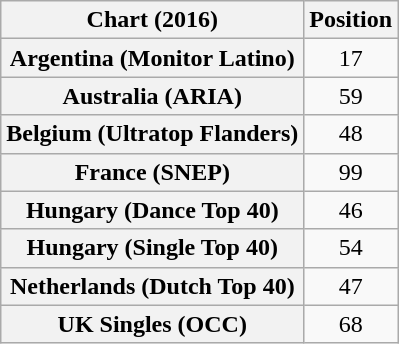<table class="wikitable sortable plainrowheaders" style="text-align:center">
<tr>
<th scope="col">Chart (2016)</th>
<th scope="col">Position</th>
</tr>
<tr>
<th scope="row">Argentina (Monitor Latino)</th>
<td>17</td>
</tr>
<tr>
<th scope="row">Australia (ARIA)</th>
<td>59</td>
</tr>
<tr>
<th scope="row">Belgium (Ultratop Flanders)</th>
<td>48</td>
</tr>
<tr>
<th scope="row">France (SNEP)</th>
<td>99</td>
</tr>
<tr>
<th scope="row">Hungary (Dance Top 40)</th>
<td>46</td>
</tr>
<tr>
<th scope="row">Hungary (Single Top 40)</th>
<td>54</td>
</tr>
<tr>
<th scope="row">Netherlands (Dutch Top 40)</th>
<td>47</td>
</tr>
<tr>
<th scope="row">UK Singles (OCC)</th>
<td>68</td>
</tr>
</table>
